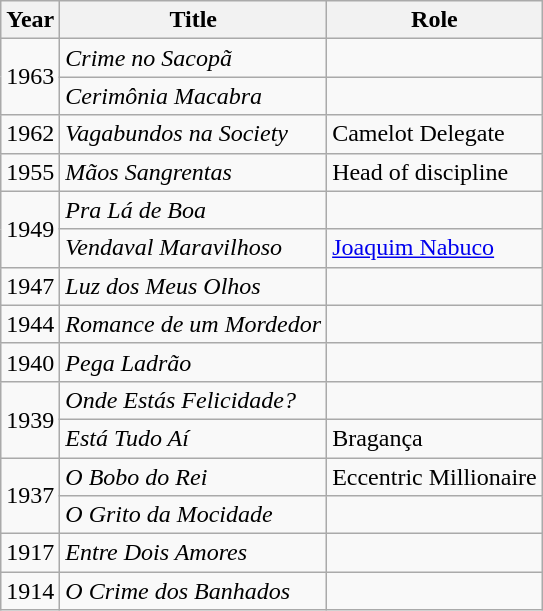<table class="wikitable">
<tr>
<th>Year</th>
<th>Title</th>
<th>Role</th>
</tr>
<tr>
<td rowspan=2>1963</td>
<td><em>Crime no Sacopã</em></td>
<td></td>
</tr>
<tr>
<td><em>Cerimônia Macabra</em></td>
<td></td>
</tr>
<tr>
<td>1962</td>
<td><em>Vagabundos na Society</em></td>
<td>Camelot Delegate</td>
</tr>
<tr>
<td>1955</td>
<td><em>Mãos Sangrentas</em></td>
<td>Head of discipline</td>
</tr>
<tr>
<td rowspan=2>1949</td>
<td><em>Pra Lá de Boa</em></td>
<td></td>
</tr>
<tr>
<td><em>Vendaval Maravilhoso</em></td>
<td><a href='#'>Joaquim Nabuco</a></td>
</tr>
<tr>
<td>1947</td>
<td><em>Luz dos Meus Olhos</em></td>
<td></td>
</tr>
<tr>
<td>1944</td>
<td><em>Romance de um Mordedor</em></td>
<td></td>
</tr>
<tr>
<td>1940</td>
<td><em>Pega Ladrão</em></td>
<td></td>
</tr>
<tr>
<td rowspan=2>1939</td>
<td><em>Onde Estás Felicidade?</em></td>
<td></td>
</tr>
<tr>
<td><em>Está Tudo Aí</em></td>
<td>Bragança</td>
</tr>
<tr>
<td rowspan=2>1937</td>
<td><em>O Bobo do Rei</em></td>
<td>Eccentric Millionaire</td>
</tr>
<tr>
<td><em>O Grito da Mocidade</em></td>
<td></td>
</tr>
<tr>
<td>1917</td>
<td><em>Entre Dois Amores</em></td>
<td></td>
</tr>
<tr>
<td>1914</td>
<td><em>O Crime dos Banhados</em></td>
<td></td>
</tr>
</table>
